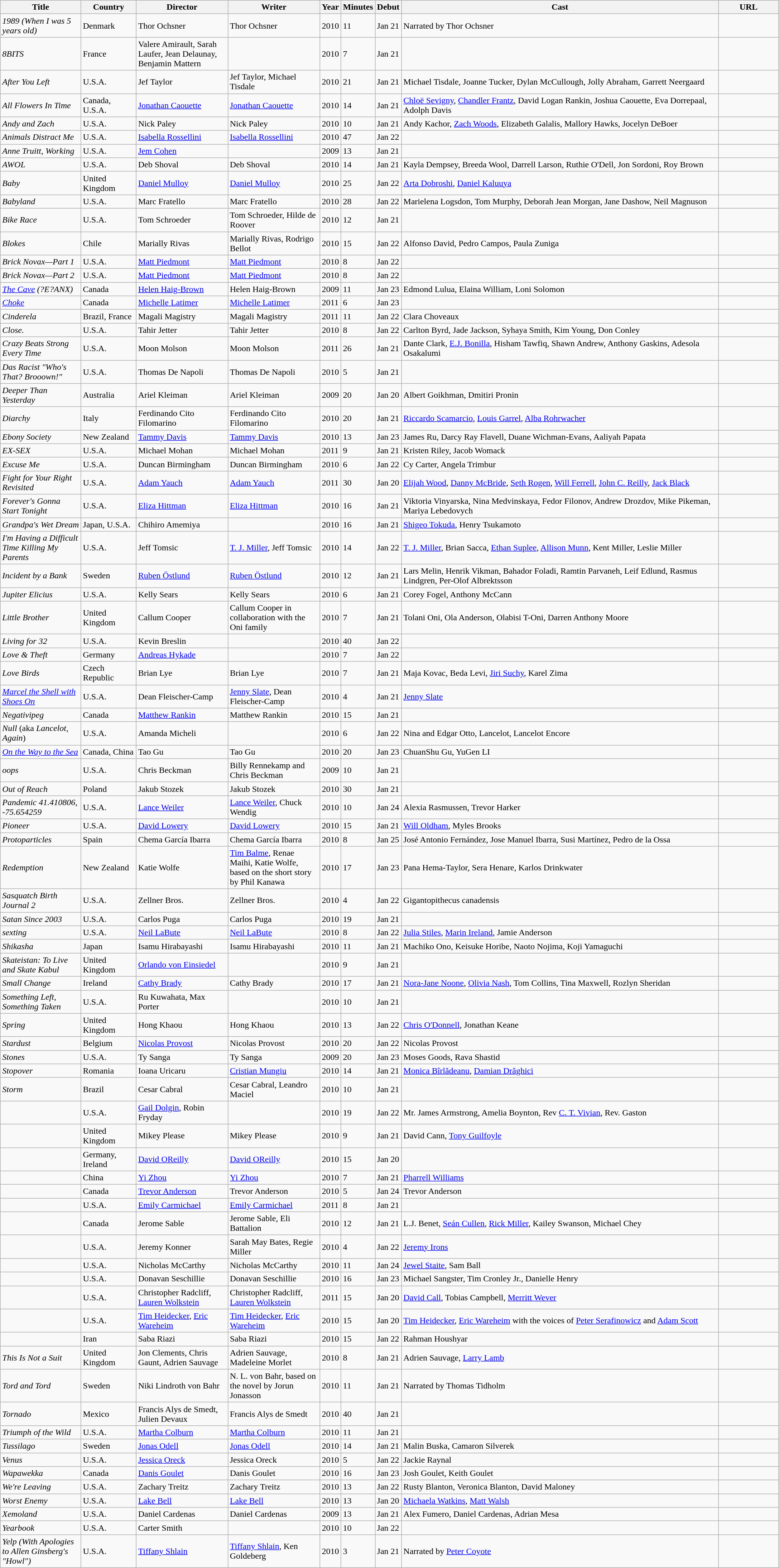<table class="wikitable sortable" style="width:1450px">
<tr>
<th width="150">Title</th>
<th width="100">Country</th>
<th width="175">Director</th>
<th width="175">Writer</th>
<th width="30">Year</th>
<th width="15">Minutes</th>
<th width="40">Debut</th>
<th width="650">Cast</th>
<th width="115">URL</th>
</tr>
<tr>
<td><em>1989 (When I was 5 years old)</em></td>
<td>Denmark</td>
<td>Thor Ochsner</td>
<td>Thor Ochsner</td>
<td>2010</td>
<td>11</td>
<td>Jan 21</td>
<td>Narrated by Thor Ochsner</td>
<td></td>
</tr>
<tr>
<td><em>8BITS</em></td>
<td>France</td>
<td>Valere Amirault, Sarah Laufer, Jean Delaunay, Benjamin Mattern</td>
<td></td>
<td>2010</td>
<td>7</td>
<td>Jan 21</td>
<td></td>
<td></td>
</tr>
<tr>
<td><em>After You Left</em></td>
<td>U.S.A.</td>
<td>Jef Taylor</td>
<td>Jef Taylor, Michael Tisdale</td>
<td>2010</td>
<td>21</td>
<td>Jan 21</td>
<td>Michael Tisdale, Joanne Tucker, Dylan McCullough, Jolly Abraham, Garrett Neergaard</td>
<td></td>
</tr>
<tr>
<td><em>All Flowers In Time</em></td>
<td>Canada, U.S.A.</td>
<td><a href='#'>Jonathan Caouette</a></td>
<td><a href='#'>Jonathan Caouette</a></td>
<td>2010</td>
<td>14</td>
<td>Jan 21</td>
<td><a href='#'>Chloë Sevigny</a>, <a href='#'>Chandler Frantz</a>, David Logan Rankin, Joshua Caouette, Eva Dorrepaal, Adolph Davis</td>
<td></td>
</tr>
<tr>
<td><em>Andy and Zach</em></td>
<td>U.S.A.</td>
<td>Nick Paley</td>
<td>Nick Paley</td>
<td>2010</td>
<td>10</td>
<td>Jan 21</td>
<td>Andy Kachor, <a href='#'>Zach Woods</a>, Elizabeth Galalis, Mallory Hawks, Jocelyn DeBoer</td>
<td></td>
</tr>
<tr>
<td><em>Animals Distract Me</em></td>
<td>U.S.A.</td>
<td><a href='#'>Isabella Rossellini</a></td>
<td><a href='#'>Isabella Rossellini</a></td>
<td>2010</td>
<td>47</td>
<td>Jan 22</td>
<td></td>
<td></td>
</tr>
<tr>
<td><em>Anne Truitt, Working</em></td>
<td>U.S.A.</td>
<td><a href='#'>Jem Cohen</a></td>
<td></td>
<td>2009</td>
<td>13</td>
<td>Jan 21</td>
<td></td>
<td></td>
</tr>
<tr>
<td><em>AWOL</em></td>
<td>U.S.A.</td>
<td>Deb Shoval</td>
<td>Deb Shoval</td>
<td>2010</td>
<td>14</td>
<td>Jan 21</td>
<td>Kayla Dempsey, Breeda Wool, Darrell Larson, Ruthie O'Dell, Jon Sordoni, Roy Brown</td>
<td></td>
</tr>
<tr>
<td><em>Baby</em></td>
<td>United Kingdom</td>
<td><a href='#'>Daniel Mulloy</a></td>
<td><a href='#'>Daniel Mulloy</a></td>
<td>2010</td>
<td>25</td>
<td>Jan 22</td>
<td><a href='#'>Arta Dobroshi</a>, <a href='#'>Daniel Kaluuya</a></td>
<td></td>
</tr>
<tr>
<td><em>Babyland</em></td>
<td>U.S.A.</td>
<td>Marc Fratello</td>
<td>Marc Fratello</td>
<td>2010</td>
<td>28</td>
<td>Jan 22</td>
<td>Marielena Logsdon, Tom Murphy, Deborah Jean Morgan, Jane Dashow, Neil Magnuson</td>
<td></td>
</tr>
<tr>
<td><em>Bike Race</em></td>
<td>U.S.A.</td>
<td>Tom Schroeder</td>
<td>Tom Schroeder, Hilde de Roover</td>
<td>2010</td>
<td>12</td>
<td>Jan 21</td>
<td></td>
<td></td>
</tr>
<tr>
<td><em>Blokes</em></td>
<td>Chile</td>
<td>Marially Rivas</td>
<td>Marially Rivas, Rodrigo Bellot</td>
<td>2010</td>
<td>15</td>
<td>Jan 22</td>
<td>Alfonso David, Pedro Campos, Paula Zuniga</td>
<td></td>
</tr>
<tr>
<td><em>Brick Novax—Part 1</em></td>
<td>U.S.A.</td>
<td><a href='#'>Matt Piedmont</a></td>
<td><a href='#'>Matt Piedmont</a></td>
<td>2010</td>
<td>8</td>
<td>Jan 22</td>
<td></td>
<td></td>
</tr>
<tr>
<td><em>Brick Novax—Part 2</em></td>
<td>U.S.A.</td>
<td><a href='#'>Matt Piedmont</a></td>
<td><a href='#'>Matt Piedmont</a></td>
<td>2010</td>
<td>8</td>
<td>Jan 22</td>
<td></td>
<td></td>
</tr>
<tr>
<td><em><a href='#'>The Cave</a> (?E?ANX)</em></td>
<td>Canada</td>
<td><a href='#'>Helen Haig-Brown</a></td>
<td>Helen Haig-Brown</td>
<td>2009</td>
<td>11</td>
<td>Jan 23</td>
<td>Edmond Lulua, Elaina William, Loni Solomon</td>
<td></td>
</tr>
<tr>
<td><em><a href='#'>Choke</a></em></td>
<td>Canada</td>
<td><a href='#'>Michelle Latimer</a></td>
<td><a href='#'>Michelle Latimer</a></td>
<td>2011</td>
<td>6</td>
<td>Jan 23</td>
<td></td>
<td></td>
</tr>
<tr>
<td><em>Cinderela</em></td>
<td>Brazil, France</td>
<td>Magali Magistry</td>
<td>Magali Magistry</td>
<td>2011</td>
<td>11</td>
<td>Jan 22</td>
<td>Clara Choveaux</td>
<td></td>
</tr>
<tr>
<td><em>Close.</em></td>
<td>U.S.A.</td>
<td>Tahir Jetter</td>
<td>Tahir Jetter</td>
<td>2010</td>
<td>8</td>
<td>Jan 22</td>
<td>Carlton Byrd, Jade Jackson, Syhaya Smith, Kim Young, Don Conley</td>
<td></td>
</tr>
<tr>
<td><em>Crazy Beats Strong Every Time</em></td>
<td>U.S.A.</td>
<td>Moon Molson</td>
<td>Moon Molson</td>
<td>2011</td>
<td>26</td>
<td>Jan 21</td>
<td>Dante Clark, <a href='#'>E.J. Bonilla</a>, Hisham Tawfiq, Shawn Andrew, Anthony Gaskins, Adesola Osakalumi</td>
<td></td>
</tr>
<tr>
<td><em>Das Racist "Who's That? Brooown!"</em></td>
<td>U.S.A.</td>
<td>Thomas De Napoli</td>
<td>Thomas De Napoli</td>
<td>2010</td>
<td>5</td>
<td>Jan 21</td>
<td></td>
<td></td>
</tr>
<tr>
<td><em>Deeper Than Yesterday</em></td>
<td>Australia</td>
<td>Ariel Kleiman</td>
<td>Ariel Kleiman</td>
<td>2009</td>
<td>20</td>
<td>Jan 20</td>
<td>Albert Goikhman, Dmitiri Pronin</td>
<td></td>
</tr>
<tr>
<td><em>Diarchy</em></td>
<td>Italy</td>
<td>Ferdinando Cito Filomarino</td>
<td>Ferdinando Cito Filomarino</td>
<td>2010</td>
<td>20</td>
<td>Jan 21</td>
<td><a href='#'>Riccardo Scamarcio</a>, <a href='#'>Louis Garrel</a>, <a href='#'>Alba Rohrwacher</a></td>
<td></td>
</tr>
<tr>
<td><em>Ebony Society</em></td>
<td>New Zealand</td>
<td><a href='#'>Tammy Davis</a></td>
<td><a href='#'>Tammy Davis</a></td>
<td>2010</td>
<td>13</td>
<td>Jan 23</td>
<td>James Ru, Darcy Ray Flavell, Duane Wichman-Evans, Aaliyah Papata</td>
<td></td>
</tr>
<tr>
<td><em>EX-SEX</em></td>
<td>U.S.A.</td>
<td>Michael Mohan</td>
<td>Michael Mohan</td>
<td>2011</td>
<td>9</td>
<td>Jan 21</td>
<td>Kristen Riley, Jacob Womack</td>
<td></td>
</tr>
<tr>
<td><em>Excuse Me</em></td>
<td>U.S.A.</td>
<td>Duncan Birmingham</td>
<td>Duncan Birmingham</td>
<td>2010</td>
<td>6</td>
<td>Jan 22</td>
<td>Cy Carter, Angela Trimbur</td>
<td></td>
</tr>
<tr>
<td><em>Fight for Your Right Revisited</em></td>
<td>U.S.A.</td>
<td><a href='#'>Adam Yauch</a></td>
<td><a href='#'>Adam Yauch</a></td>
<td>2011</td>
<td>30</td>
<td>Jan 20</td>
<td><a href='#'>Elijah Wood</a>, <a href='#'>Danny McBride</a>, <a href='#'>Seth Rogen</a>, <a href='#'>Will Ferrell</a>, <a href='#'>John C. Reilly</a>, <a href='#'>Jack Black</a></td>
<td></td>
</tr>
<tr>
<td><em>Forever's Gonna Start Tonight</em></td>
<td>U.S.A.</td>
<td><a href='#'>Eliza Hittman</a></td>
<td><a href='#'>Eliza Hittman</a></td>
<td>2010</td>
<td>16</td>
<td>Jan 21</td>
<td>Viktoria Vinyarska, Nina Medvinskaya, Fedor Filonov, Andrew Drozdov, Mike Pikeman, Mariya Lebedovych</td>
<td></td>
</tr>
<tr>
<td><em>Grandpa's Wet Dream</em></td>
<td>Japan, U.S.A.</td>
<td>Chihiro Amemiya</td>
<td></td>
<td>2010</td>
<td>16</td>
<td>Jan 21</td>
<td><a href='#'>Shigeo Tokuda</a>, Henry Tsukamoto</td>
<td></td>
</tr>
<tr>
<td><em>I'm Having a Difficult Time Killing My Parents</em></td>
<td>U.S.A.</td>
<td>Jeff Tomsic</td>
<td><a href='#'>T. J. Miller</a>, Jeff Tomsic</td>
<td>2010</td>
<td>14</td>
<td>Jan 22</td>
<td><a href='#'>T. J. Miller</a>, Brian Sacca, <a href='#'>Ethan Suplee</a>, <a href='#'>Allison Munn</a>, Kent Miller, Leslie Miller</td>
<td></td>
</tr>
<tr>
<td><em>Incident by a Bank</em></td>
<td>Sweden</td>
<td><a href='#'>Ruben Östlund</a></td>
<td><a href='#'>Ruben Östlund</a></td>
<td>2010</td>
<td>12</td>
<td>Jan 21</td>
<td>Lars Melin, Henrik Vikman, Bahador Foladi, Ramtin Parvaneh, Leif Edlund, Rasmus Lindgren, Per-Olof Albrektsson</td>
<td></td>
</tr>
<tr>
<td><em>Jupiter Elicius</em></td>
<td>U.S.A.</td>
<td>Kelly Sears</td>
<td>Kelly Sears</td>
<td>2010</td>
<td>6</td>
<td>Jan 21</td>
<td>Corey Fogel, Anthony McCann</td>
<td></td>
</tr>
<tr>
<td><em>Little Brother</em></td>
<td>United Kingdom</td>
<td>Callum Cooper</td>
<td>Callum Cooper in collaboration with the Oni family</td>
<td>2010</td>
<td>7</td>
<td>Jan 21</td>
<td>Tolani Oni, Ola Anderson, Olabisi T-Oni, Darren Anthony Moore</td>
<td></td>
</tr>
<tr>
<td><em>Living for 32</em></td>
<td>U.S.A.</td>
<td>Kevin Breslin</td>
<td></td>
<td>2010</td>
<td>40</td>
<td>Jan 22</td>
<td></td>
<td></td>
</tr>
<tr>
<td><em>Love & Theft</em></td>
<td>Germany</td>
<td><a href='#'>Andreas Hykade</a></td>
<td></td>
<td>2010</td>
<td>7</td>
<td>Jan 22</td>
<td></td>
<td></td>
</tr>
<tr>
<td><em>Love Birds</em></td>
<td>Czech Republic</td>
<td>Brian Lye</td>
<td>Brian Lye</td>
<td>2010</td>
<td>7</td>
<td>Jan 21</td>
<td>Maja Kovac, Beda Levi, <a href='#'>Jiri Suchy</a>, Karel Zima</td>
<td></td>
</tr>
<tr>
<td><em><a href='#'>Marcel the Shell with Shoes On</a></em></td>
<td>U.S.A.</td>
<td>Dean Fleischer-Camp</td>
<td><a href='#'>Jenny Slate</a>, Dean Fleischer-Camp</td>
<td>2010</td>
<td>4</td>
<td>Jan 21</td>
<td><a href='#'>Jenny Slate</a></td>
<td></td>
</tr>
<tr>
<td><em>Negativipeg</em></td>
<td>Canada</td>
<td><a href='#'>Matthew Rankin</a></td>
<td>Matthew Rankin</td>
<td>2010</td>
<td>15</td>
<td>Jan 21</td>
<td></td>
<td></td>
</tr>
<tr>
<td><em>Null</em> (aka <em>Lancelot, Again</em>)</td>
<td>U.S.A.</td>
<td>Amanda Micheli</td>
<td></td>
<td>2010</td>
<td>6</td>
<td>Jan 22</td>
<td>Nina and Edgar Otto, Lancelot, Lancelot Encore</td>
<td></td>
</tr>
<tr>
<td><em><a href='#'>On the Way to the Sea</a></em></td>
<td>Canada, China</td>
<td>Tao Gu</td>
<td>Tao Gu</td>
<td>2010</td>
<td>20</td>
<td>Jan 23</td>
<td>ChuanShu Gu, YuGen LI</td>
<td></td>
</tr>
<tr>
<td><em>oops</em></td>
<td>U.S.A.</td>
<td>Chris Beckman</td>
<td>Billy Rennekamp and Chris Beckman</td>
<td>2009</td>
<td>10</td>
<td>Jan 21</td>
<td></td>
<td></td>
</tr>
<tr>
<td><em>Out of Reach</em></td>
<td>Poland</td>
<td>Jakub Stozek</td>
<td>Jakub Stozek</td>
<td>2010</td>
<td>30</td>
<td>Jan 21</td>
<td></td>
<td></td>
</tr>
<tr>
<td><em>Pandemic 41.410806, -75.654259</em></td>
<td>U.S.A.</td>
<td><a href='#'>Lance Weiler</a></td>
<td><a href='#'>Lance Weiler</a>, Chuck Wendig</td>
<td>2010</td>
<td>10</td>
<td>Jan 24</td>
<td>Alexia Rasmussen, Trevor Harker</td>
<td></td>
</tr>
<tr>
<td><em>Pioneer</em></td>
<td>U.S.A.</td>
<td><a href='#'>David Lowery</a></td>
<td><a href='#'>David Lowery</a></td>
<td>2010</td>
<td>15</td>
<td>Jan 21</td>
<td><a href='#'>Will Oldham</a>, Myles Brooks</td>
<td></td>
</tr>
<tr>
<td><em>Protoparticles</em></td>
<td>Spain</td>
<td>Chema García Ibarra</td>
<td>Chema García Ibarra</td>
<td>2010</td>
<td>8</td>
<td>Jan 25</td>
<td>José Antonio Fernández, Jose Manuel Ibarra, Susi Martínez, Pedro de la Ossa</td>
<td></td>
</tr>
<tr>
<td><em>Redemption</em></td>
<td>New Zealand</td>
<td>Katie Wolfe</td>
<td><a href='#'>Tim Balme</a>, Renae Maihi, Katie Wolfe, based on the short story by Phil Kanawa</td>
<td>2010</td>
<td>17</td>
<td>Jan 23</td>
<td>Pana Hema-Taylor, Sera Henare, Karlos Drinkwater</td>
<td></td>
</tr>
<tr>
<td><em>Sasquatch Birth Journal 2</em></td>
<td>U.S.A.</td>
<td>Zellner Bros.</td>
<td>Zellner Bros.</td>
<td>2010</td>
<td>4</td>
<td>Jan 22</td>
<td>Gigantopithecus canadensis</td>
<td></td>
</tr>
<tr>
<td><em>Satan Since 2003</em></td>
<td>U.S.A.</td>
<td>Carlos Puga</td>
<td>Carlos Puga</td>
<td>2010</td>
<td>19</td>
<td>Jan 21</td>
<td></td>
<td></td>
</tr>
<tr>
<td><em>sexting</em></td>
<td>U.S.A.</td>
<td><a href='#'>Neil LaBute</a></td>
<td><a href='#'>Neil LaBute</a></td>
<td>2010</td>
<td>8</td>
<td>Jan 22</td>
<td><a href='#'>Julia Stiles</a>, <a href='#'>Marin Ireland</a>, Jamie Anderson</td>
<td></td>
</tr>
<tr>
<td><em>Shikasha</em></td>
<td>Japan</td>
<td>Isamu Hirabayashi</td>
<td>Isamu Hirabayashi</td>
<td>2010</td>
<td>11</td>
<td>Jan 21</td>
<td>Machiko Ono, Keisuke Horibe, Naoto Nojima, Koji Yamaguchi</td>
<td></td>
</tr>
<tr>
<td><em>Skateistan: To Live and Skate Kabul</em></td>
<td>United Kingdom</td>
<td><a href='#'>Orlando von Einsiedel</a></td>
<td></td>
<td>2010</td>
<td>9</td>
<td>Jan 21</td>
<td></td>
<td></td>
</tr>
<tr>
<td><em>Small Change</em></td>
<td>Ireland</td>
<td><a href='#'>Cathy Brady</a></td>
<td>Cathy Brady</td>
<td>2010</td>
<td>17</td>
<td>Jan 21</td>
<td><a href='#'>Nora-Jane Noone</a>, <a href='#'>Olivia Nash</a>, Tom Collins, Tina Maxwell, Rozlyn Sheridan</td>
<td></td>
</tr>
<tr>
<td><em>Something Left, Something Taken</em></td>
<td>U.S.A.</td>
<td>Ru Kuwahata, Max Porter</td>
<td></td>
<td>2010</td>
<td>10</td>
<td>Jan 21</td>
<td></td>
<td></td>
</tr>
<tr>
<td><em>Spring</em></td>
<td>United Kingdom</td>
<td>Hong Khaou</td>
<td>Hong Khaou</td>
<td>2010</td>
<td>13</td>
<td>Jan 22</td>
<td><a href='#'>Chris O'Donnell</a>, Jonathan Keane</td>
<td></td>
</tr>
<tr>
<td><em>Stardust</em></td>
<td>Belgium</td>
<td><a href='#'>Nicolas Provost</a></td>
<td>Nicolas Provost</td>
<td>2010</td>
<td>20</td>
<td>Jan 22</td>
<td>Nicolas Provost</td>
<td></td>
</tr>
<tr>
<td><em>Stones</em></td>
<td>U.S.A.</td>
<td>Ty Sanga</td>
<td>Ty Sanga</td>
<td>2009</td>
<td>20</td>
<td>Jan 23</td>
<td>Moses Goods, Rava Shastid</td>
<td></td>
</tr>
<tr>
<td><em>Stopover</em></td>
<td>Romania</td>
<td>Ioana Uricaru</td>
<td><a href='#'>Cristian Mungiu</a></td>
<td>2010</td>
<td>14</td>
<td>Jan 21</td>
<td><a href='#'>Monica Bîrlădeanu</a>, <a href='#'>Damian Drăghici</a></td>
<td></td>
</tr>
<tr>
<td><em>Storm</em></td>
<td>Brazil</td>
<td>Cesar Cabral</td>
<td>Cesar Cabral, Leandro Maciel</td>
<td>2010</td>
<td>10</td>
<td>Jan 21</td>
<td></td>
<td></td>
</tr>
<tr>
<td><em></em></td>
<td>U.S.A.</td>
<td><a href='#'>Gail Dolgin</a>, Robin Fryday</td>
<td></td>
<td>2010</td>
<td>19</td>
<td>Jan 22</td>
<td>Mr. James Armstrong, Amelia Boynton, Rev <a href='#'>C. T. Vivian</a>, Rev. Gaston</td>
<td></td>
</tr>
<tr>
<td><em></em></td>
<td>United Kingdom</td>
<td>Mikey Please</td>
<td>Mikey Please</td>
<td>2010</td>
<td>9</td>
<td>Jan 21</td>
<td>David Cann, <a href='#'>Tony Guilfoyle</a></td>
<td></td>
</tr>
<tr>
<td><em></em></td>
<td>Germany, Ireland</td>
<td><a href='#'>David OReilly</a></td>
<td><a href='#'>David OReilly</a></td>
<td>2010</td>
<td>15</td>
<td>Jan 20</td>
<td></td>
<td></td>
</tr>
<tr>
<td><em></em></td>
<td>China</td>
<td><a href='#'>Yi Zhou</a></td>
<td><a href='#'>Yi Zhou</a></td>
<td>2010</td>
<td>7</td>
<td>Jan 21</td>
<td><a href='#'>Pharrell Williams</a></td>
<td></td>
</tr>
<tr>
<td><em></em></td>
<td>Canada</td>
<td><a href='#'>Trevor Anderson</a></td>
<td>Trevor Anderson</td>
<td>2010</td>
<td>5</td>
<td>Jan 24</td>
<td>Trevor Anderson</td>
<td></td>
</tr>
<tr>
<td><em></em></td>
<td>U.S.A.</td>
<td><a href='#'>Emily Carmichael</a></td>
<td><a href='#'>Emily Carmichael</a></td>
<td>2011</td>
<td>8</td>
<td>Jan 21</td>
<td></td>
<td></td>
</tr>
<tr>
<td><em></em></td>
<td>Canada</td>
<td>Jerome Sable</td>
<td>Jerome Sable, Eli Battalion</td>
<td>2010</td>
<td>12</td>
<td>Jan 21</td>
<td>L.J. Benet, <a href='#'>Seán Cullen</a>, <a href='#'>Rick Miller</a>, Kailey Swanson, Michael Chey</td>
<td></td>
</tr>
<tr>
<td><em></em></td>
<td>U.S.A.</td>
<td>Jeremy Konner</td>
<td>Sarah May Bates, Regie Miller</td>
<td>2010</td>
<td>4</td>
<td>Jan 22</td>
<td><a href='#'>Jeremy Irons</a></td>
<td></td>
</tr>
<tr>
<td><em></em></td>
<td>U.S.A.</td>
<td>Nicholas McCarthy</td>
<td>Nicholas McCarthy</td>
<td>2010</td>
<td>11</td>
<td>Jan 24</td>
<td><a href='#'>Jewel Staite</a>, Sam Ball</td>
<td></td>
</tr>
<tr>
<td><em></em></td>
<td>U.S.A.</td>
<td>Donavan Seschillie</td>
<td>Donavan Seschillie</td>
<td>2010</td>
<td>16</td>
<td>Jan 23</td>
<td>Michael Sangster, Tim Cronley Jr., Danielle Henry</td>
<td></td>
</tr>
<tr>
<td><em></em></td>
<td>U.S.A.</td>
<td>Christopher Radcliff, <a href='#'>Lauren Wolkstein</a></td>
<td>Christopher Radcliff, <a href='#'>Lauren Wolkstein</a></td>
<td>2011</td>
<td>15</td>
<td>Jan 20</td>
<td><a href='#'>David Call</a>, Tobias Campbell, <a href='#'>Merritt Wever</a></td>
<td></td>
</tr>
<tr>
<td><em></em></td>
<td>U.S.A.</td>
<td><a href='#'>Tim Heidecker</a>, <a href='#'>Eric Wareheim</a></td>
<td><a href='#'>Tim Heidecker</a>, <a href='#'>Eric Wareheim</a></td>
<td>2010</td>
<td>15</td>
<td>Jan 20</td>
<td><a href='#'>Tim Heidecker</a>, <a href='#'>Eric Wareheim</a> with the voices of <a href='#'>Peter Serafinowicz</a> and <a href='#'>Adam Scott</a></td>
<td></td>
</tr>
<tr>
<td><em></em></td>
<td>Iran</td>
<td>Saba Riazi</td>
<td>Saba Riazi</td>
<td>2010</td>
<td>15</td>
<td>Jan 22</td>
<td>Rahman Houshyar</td>
<td></td>
</tr>
<tr>
<td><em>This Is Not a Suit</em></td>
<td>United Kingdom</td>
<td>Jon Clements, Chris Gaunt, Adrien Sauvage</td>
<td>Adrien Sauvage, Madeleine Morlet</td>
<td>2010</td>
<td>8</td>
<td>Jan 21</td>
<td>Adrien Sauvage, <a href='#'>Larry Lamb</a></td>
<td></td>
</tr>
<tr>
<td><em>Tord and Tord</em></td>
<td>Sweden</td>
<td>Niki Lindroth von Bahr</td>
<td>N. L. von Bahr, based on the novel by Jorun Jonasson</td>
<td>2010</td>
<td>11</td>
<td>Jan 21</td>
<td>Narrated by Thomas Tidholm</td>
<td></td>
</tr>
<tr>
<td><em>Tornado</em></td>
<td>Mexico</td>
<td>Francis Alys de Smedt, Julien Devaux</td>
<td>Francis Alys de Smedt</td>
<td>2010</td>
<td>40</td>
<td>Jan 21</td>
<td></td>
<td></td>
</tr>
<tr>
<td><em>Triumph of the Wild</em></td>
<td>U.S.A.</td>
<td><a href='#'>Martha Colburn</a></td>
<td><a href='#'>Martha Colburn</a></td>
<td>2010</td>
<td>11</td>
<td>Jan 21</td>
<td></td>
<td></td>
</tr>
<tr>
<td><em>Tussilago</em></td>
<td>Sweden</td>
<td><a href='#'>Jonas Odell</a></td>
<td><a href='#'>Jonas Odell</a></td>
<td>2010</td>
<td>14</td>
<td>Jan 21</td>
<td>Malin Buska, Camaron Silverek</td>
<td></td>
</tr>
<tr>
<td><em>Venus</em></td>
<td>U.S.A.</td>
<td><a href='#'>Jessica Oreck</a></td>
<td>Jessica Oreck</td>
<td>2010</td>
<td>5</td>
<td>Jan 22</td>
<td>Jackie Raynal</td>
<td></td>
</tr>
<tr>
<td><em>Wapawekka</em></td>
<td>Canada</td>
<td><a href='#'>Danis Goulet</a></td>
<td>Danis Goulet</td>
<td>2010</td>
<td>16</td>
<td>Jan 23</td>
<td>Josh Goulet, Keith Goulet</td>
<td></td>
</tr>
<tr>
<td><em>We're Leaving</em></td>
<td>U.S.A.</td>
<td>Zachary Treitz</td>
<td>Zachary Treitz</td>
<td>2010</td>
<td>13</td>
<td>Jan 22</td>
<td>Rusty Blanton, Veronica Blanton, David Maloney</td>
<td></td>
</tr>
<tr>
<td><em>Worst Enemy</em></td>
<td>U.S.A.</td>
<td><a href='#'>Lake Bell</a></td>
<td><a href='#'>Lake Bell</a></td>
<td>2010</td>
<td>13</td>
<td>Jan 20</td>
<td><a href='#'>Michaela Watkins</a>, <a href='#'>Matt Walsh</a></td>
<td></td>
</tr>
<tr>
<td><em>Xemoland</em></td>
<td>U.S.A.</td>
<td>Daniel Cardenas</td>
<td>Daniel Cardenas</td>
<td>2009</td>
<td>13</td>
<td>Jan 21</td>
<td>Alex Fumero, Daniel Cardenas, Adrian Mesa</td>
<td></td>
</tr>
<tr>
<td><em>Yearbook</em></td>
<td>U.S.A.</td>
<td>Carter Smith</td>
<td></td>
<td>2010</td>
<td>10</td>
<td>Jan 22</td>
<td></td>
<td></td>
</tr>
<tr>
<td><em>Yelp (With Apologies to Allen Ginsberg's "Howl")</em></td>
<td>U.S.A.</td>
<td><a href='#'>Tiffany Shlain</a></td>
<td><a href='#'>Tiffany Shlain</a>, Ken Goldeberg</td>
<td>2010</td>
<td>3</td>
<td>Jan 21</td>
<td>Narrated by <a href='#'>Peter Coyote</a></td>
<td></td>
</tr>
</table>
